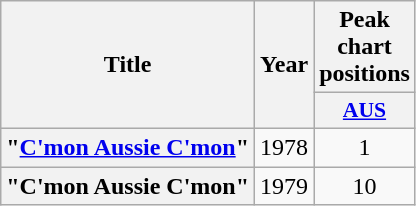<table class="wikitable plainrowheaders" style="text-align:center">
<tr>
<th scope="col" rowspan="2">Title</th>
<th scope="col" rowspan="2">Year</th>
<th scope="col" colspan="1">Peak chart positions</th>
</tr>
<tr>
<th scope="col" style="width:3em; font-size:90%"><a href='#'>AUS</a><br></th>
</tr>
<tr>
<th scope="row">"<a href='#'>C'mon Aussie C'mon</a>"</th>
<td>1978</td>
<td>1</td>
</tr>
<tr>
<th scope="row">"C'mon Aussie C'mon" </th>
<td>1979</td>
<td>10</td>
</tr>
</table>
